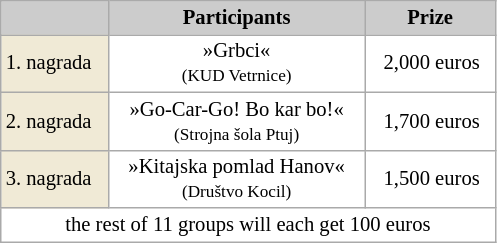<table class="wikitable plainrowheaders" style="background:#fff; font-size:86%; line-height:16px; border:grey solid 1px; border-collapse:collapse;">
<tr>
<th scope="col" style="background:#ccc; width:65px;"></th>
<th scope="col" style="background:#ccc; width:165px;">Participants</th>
<th scope="col" style="background:#ccc; width:80px;">Prize</th>
</tr>
<tr>
<td bgcolor=#F0EAD6>1. nagrada</td>
<td align=center>»Grbci«<br><small>(KUD Vetrnice)</small></td>
<td align=right>2,000 euros  </td>
</tr>
<tr>
<td bgcolor=#F0EAD6>2. nagrada</td>
<td align=center>»Go-Car-Go! Bo kar bo!«<br><small>(Strojna šola Ptuj)</small></td>
<td align=right>1,700 euros  </td>
</tr>
<tr>
<td bgcolor=#F0EAD6>3. nagrada</td>
<td align=center>»Kitajska pomlad Hanov«<br><small>(Društvo Kocil)</small></td>
<td align=right>1,500 euros  </td>
</tr>
<tr>
<td colspan=3 align=center>the rest of 11 groups will each get 100 euros</td>
</tr>
</table>
